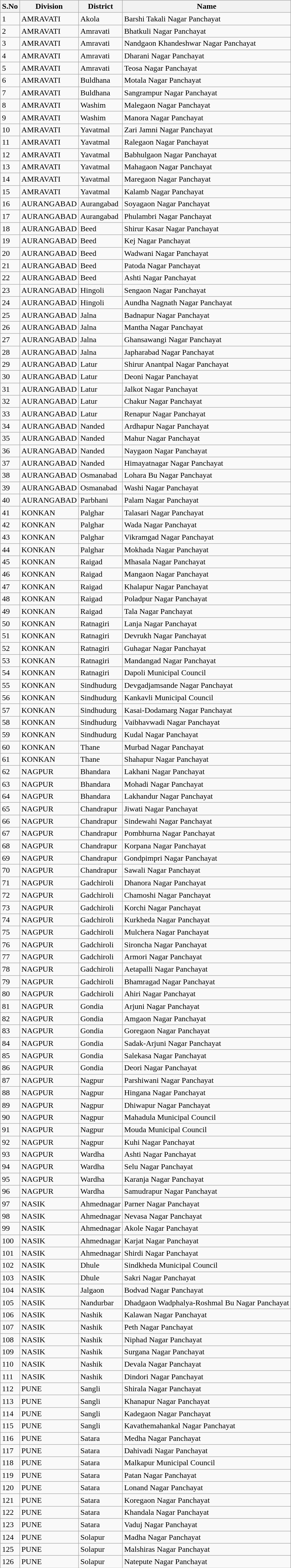<table class="wikitable">
<tr>
<th>S.No</th>
<th>Division</th>
<th>District</th>
<th>Name</th>
</tr>
<tr>
<td>1</td>
<td>AMRAVATI</td>
<td>Akola</td>
<td>Barshi Takali Nagar Panchayat</td>
</tr>
<tr>
<td>2</td>
<td>AMRAVATI</td>
<td>Amravati</td>
<td>Bhatkuli Nagar Panchayat</td>
</tr>
<tr>
<td>3</td>
<td>AMRAVATI</td>
<td>Amravati</td>
<td>Nandgaon Khandeshwar Nagar Panchayat</td>
</tr>
<tr>
<td>4</td>
<td>AMRAVATI</td>
<td>Amravati</td>
<td>Dharani Nagar Panchayat</td>
</tr>
<tr>
<td>5</td>
<td>AMRAVATI</td>
<td>Amravati</td>
<td>Teosa Nagar Panchayat</td>
</tr>
<tr>
<td>6</td>
<td>AMRAVATI</td>
<td>Buldhana</td>
<td>Motala Nagar Panchayat</td>
</tr>
<tr>
<td>7</td>
<td>AMRAVATI</td>
<td>Buldhana</td>
<td>Sangrampur Nagar Panchayat</td>
</tr>
<tr>
<td>8</td>
<td>AMRAVATI</td>
<td>Washim</td>
<td>Malegaon Nagar Panchayat</td>
</tr>
<tr>
<td>9</td>
<td>AMRAVATI</td>
<td>Washim</td>
<td>Manora Nagar Panchayat</td>
</tr>
<tr>
<td>10</td>
<td>AMRAVATI</td>
<td>Yavatmal</td>
<td>Zari Jamni Nagar Panchayat</td>
</tr>
<tr>
<td>11</td>
<td>AMRAVATI</td>
<td>Yavatmal</td>
<td>Ralegaon Nagar Panchayat</td>
</tr>
<tr>
<td>12</td>
<td>AMRAVATI</td>
<td>Yavatmal</td>
<td>Babhulgaon Nagar Panchayat</td>
</tr>
<tr>
<td>13</td>
<td>AMRAVATI</td>
<td>Yavatmal</td>
<td>Mahagaon Nagar Panchayat</td>
</tr>
<tr>
<td>14</td>
<td>AMRAVATI</td>
<td>Yavatmal</td>
<td>Maregaon Nagar Panchayat</td>
</tr>
<tr>
<td>15</td>
<td>AMRAVATI</td>
<td>Yavatmal</td>
<td>Kalamb Nagar Panchayat</td>
</tr>
<tr>
<td>16</td>
<td>AURANGABAD</td>
<td>Aurangabad</td>
<td>Soyagaon Nagar Panchayat</td>
</tr>
<tr>
<td>17</td>
<td>AURANGABAD</td>
<td>Aurangabad</td>
<td>Phulambri Nagar Panchayat</td>
</tr>
<tr>
<td>18</td>
<td>AURANGABAD</td>
<td>Beed</td>
<td>Shirur Kasar Nagar Panchayat</td>
</tr>
<tr>
<td>19</td>
<td>AURANGABAD</td>
<td>Beed</td>
<td>Kej Nagar Panchayat</td>
</tr>
<tr>
<td>20</td>
<td>AURANGABAD</td>
<td>Beed</td>
<td>Wadwani Nagar Panchayat</td>
</tr>
<tr>
<td>21</td>
<td>AURANGABAD</td>
<td>Beed</td>
<td>Patoda Nagar Panchayat</td>
</tr>
<tr>
<td>22</td>
<td>AURANGABAD</td>
<td>Beed</td>
<td>Ashti Nagar Panchayat</td>
</tr>
<tr>
<td>23</td>
<td>AURANGABAD</td>
<td>Hingoli</td>
<td>Sengaon Nagar Panchayat</td>
</tr>
<tr>
<td>24</td>
<td>AURANGABAD</td>
<td>Hingoli</td>
<td>Aundha Nagnath Nagar Panchayat</td>
</tr>
<tr>
<td>25</td>
<td>AURANGABAD</td>
<td>Jalna</td>
<td>Badnapur Nagar Panchayat</td>
</tr>
<tr>
<td>26</td>
<td>AURANGABAD</td>
<td>Jalna</td>
<td>Mantha Nagar Panchayat</td>
</tr>
<tr>
<td>27</td>
<td>AURANGABAD</td>
<td>Jalna</td>
<td>Ghansawangi Nagar Panchayat</td>
</tr>
<tr>
<td>28</td>
<td>AURANGABAD</td>
<td>Jalna</td>
<td>Japharabad Nagar Panchayat</td>
</tr>
<tr>
<td>29</td>
<td>AURANGABAD</td>
<td>Latur</td>
<td>Shirur Anantpal Nagar Panchayat</td>
</tr>
<tr>
<td>30</td>
<td>AURANGABAD</td>
<td>Latur</td>
<td>Deoni Nagar Panchayat</td>
</tr>
<tr>
<td>31</td>
<td>AURANGABAD</td>
<td>Latur</td>
<td>Jalkot Nagar Panchayat</td>
</tr>
<tr>
<td>32</td>
<td>AURANGABAD</td>
<td>Latur</td>
<td>Chakur Nagar Panchayat</td>
</tr>
<tr>
<td>33</td>
<td>AURANGABAD</td>
<td>Latur</td>
<td>Renapur Nagar Panchayat</td>
</tr>
<tr>
<td>34</td>
<td>AURANGABAD</td>
<td>Nanded</td>
<td>Ardhapur Nagar Panchayat</td>
</tr>
<tr>
<td>35</td>
<td>AURANGABAD</td>
<td>Nanded</td>
<td>Mahur Nagar Panchayat</td>
</tr>
<tr>
<td>36</td>
<td>AURANGABAD</td>
<td>Nanded</td>
<td>Naygaon Nagar Panchayat</td>
</tr>
<tr>
<td>37</td>
<td>AURANGABAD</td>
<td>Nanded</td>
<td>Himayatnagar Nagar Panchayat</td>
</tr>
<tr>
<td>38</td>
<td>AURANGABAD</td>
<td>Osmanabad</td>
<td>Lohara Bu Nagar Panchayat</td>
</tr>
<tr>
<td>39</td>
<td>AURANGABAD</td>
<td>Osmanabad</td>
<td>Washi Nagar Panchayat</td>
</tr>
<tr>
<td>40</td>
<td>AURANGABAD</td>
<td>Parbhani</td>
<td>Palam Nagar Panchayat</td>
</tr>
<tr>
<td>41</td>
<td>KONKAN</td>
<td>Palghar</td>
<td>Talasari Nagar Panchayat</td>
</tr>
<tr>
<td>42</td>
<td>KONKAN</td>
<td>Palghar</td>
<td>Wada Nagar Panchayat</td>
</tr>
<tr>
<td>43</td>
<td>KONKAN</td>
<td>Palghar</td>
<td>Vikramgad Nagar Panchayat</td>
</tr>
<tr>
<td>44</td>
<td>KONKAN</td>
<td>Palghar</td>
<td>Mokhada Nagar Panchayat</td>
</tr>
<tr>
<td>45</td>
<td>KONKAN</td>
<td>Raigad</td>
<td>Mhasala Nagar Panchayat</td>
</tr>
<tr>
<td>46</td>
<td>KONKAN</td>
<td>Raigad</td>
<td>Mangaon Nagar Panchayat</td>
</tr>
<tr>
<td>47</td>
<td>KONKAN</td>
<td>Raigad</td>
<td>Khalapur Nagar Panchayat</td>
</tr>
<tr>
<td>48</td>
<td>KONKAN</td>
<td>Raigad</td>
<td>Poladpur Nagar Panchayat</td>
</tr>
<tr>
<td>49</td>
<td>KONKAN</td>
<td>Raigad</td>
<td>Tala Nagar Panchayat</td>
</tr>
<tr>
<td>50</td>
<td>KONKAN</td>
<td>Ratnagiri</td>
<td>Lanja Nagar Panchayat</td>
</tr>
<tr>
<td>51</td>
<td>KONKAN</td>
<td>Ratnagiri</td>
<td>Devrukh Nagar Panchayat</td>
</tr>
<tr>
<td>52</td>
<td>KONKAN</td>
<td>Ratnagiri</td>
<td>Guhagar Nagar Panchayat</td>
</tr>
<tr>
<td>53</td>
<td>KONKAN</td>
<td>Ratnagiri</td>
<td>Mandangad Nagar Panchayat</td>
</tr>
<tr>
<td>54</td>
<td>KONKAN</td>
<td>Ratnagiri</td>
<td>Dapoli Municipal Council</td>
</tr>
<tr>
<td>55</td>
<td>KONKAN</td>
<td>Sindhudurg</td>
<td>Devgadjamsande Nagar Panchayat</td>
</tr>
<tr>
<td>56</td>
<td>KONKAN</td>
<td>Sindhudurg</td>
<td>Kankavli Municipal Council</td>
</tr>
<tr>
<td>57</td>
<td>KONKAN</td>
<td>Sindhudurg</td>
<td>Kasai-Dodamarg Nagar Panchayat</td>
</tr>
<tr>
<td>58</td>
<td>KONKAN</td>
<td>Sindhudurg</td>
<td>Vaibhavwadi Nagar Panchayat</td>
</tr>
<tr>
<td>59</td>
<td>KONKAN</td>
<td>Sindhudurg</td>
<td>Kudal Nagar Panchayat</td>
</tr>
<tr>
<td>60</td>
<td>KONKAN</td>
<td>Thane</td>
<td>Murbad Nagar Panchayat</td>
</tr>
<tr>
<td>61</td>
<td>KONKAN</td>
<td>Thane</td>
<td>Shahapur Nagar Panchayat</td>
</tr>
<tr>
<td>62</td>
<td>NAGPUR</td>
<td>Bhandara</td>
<td>Lakhani Nagar Panchayat</td>
</tr>
<tr>
<td>63</td>
<td>NAGPUR</td>
<td>Bhandara</td>
<td>Mohadi Nagar Panchayat</td>
</tr>
<tr>
<td>64</td>
<td>NAGPUR</td>
<td>Bhandara</td>
<td>Lakhandur Nagar Panchayat</td>
</tr>
<tr>
<td>65</td>
<td>NAGPUR</td>
<td>Chandrapur</td>
<td>Jiwati Nagar Panchayat</td>
</tr>
<tr>
<td>66</td>
<td>NAGPUR</td>
<td>Chandrapur</td>
<td>Sindewahi Nagar Panchayat</td>
</tr>
<tr>
<td>67</td>
<td>NAGPUR</td>
<td>Chandrapur</td>
<td>Pombhurna Nagar Panchayat</td>
</tr>
<tr>
<td>68</td>
<td>NAGPUR</td>
<td>Chandrapur</td>
<td>Korpana Nagar Panchayat</td>
</tr>
<tr>
<td>69</td>
<td>NAGPUR</td>
<td>Chandrapur</td>
<td>Gondpimpri Nagar Panchayat</td>
</tr>
<tr>
<td>70</td>
<td>NAGPUR</td>
<td>Chandrapur</td>
<td>Sawali Nagar Panchayat</td>
</tr>
<tr>
<td>71</td>
<td>NAGPUR</td>
<td>Gadchiroli</td>
<td>Dhanora Nagar Panchayat</td>
</tr>
<tr>
<td>72</td>
<td>NAGPUR</td>
<td>Gadchiroli</td>
<td>Chamoshi Nagar Panchayat</td>
</tr>
<tr>
<td>73</td>
<td>NAGPUR</td>
<td>Gadchiroli</td>
<td>Korchi Nagar Panchayat</td>
</tr>
<tr>
<td>74</td>
<td>NAGPUR</td>
<td>Gadchiroli</td>
<td>Kurkheda Nagar Panchayat</td>
</tr>
<tr>
<td>75</td>
<td>NAGPUR</td>
<td>Gadchiroli</td>
<td>Mulchera Nagar Panchayat</td>
</tr>
<tr>
<td>76</td>
<td>NAGPUR</td>
<td>Gadchiroli</td>
<td>Sironcha Nagar Panchayat</td>
</tr>
<tr>
<td>77</td>
<td>NAGPUR</td>
<td>Gadchiroli</td>
<td>Armori Nagar Panchayat</td>
</tr>
<tr>
<td>78</td>
<td>NAGPUR</td>
<td>Gadchiroli</td>
<td>Aetapalli Nagar Panchayat</td>
</tr>
<tr>
<td>79</td>
<td>NAGPUR</td>
<td>Gadchiroli</td>
<td>Bhamragad Nagar Panchayat</td>
</tr>
<tr>
<td>80</td>
<td>NAGPUR</td>
<td>Gadchiroli</td>
<td>Ahiri Nagar Panchayat</td>
</tr>
<tr>
<td>81</td>
<td>NAGPUR</td>
<td>Gondia</td>
<td>Arjuni Nagar Panchayat</td>
</tr>
<tr>
<td>82</td>
<td>NAGPUR</td>
<td>Gondia</td>
<td>Amgaon Nagar Panchayat</td>
</tr>
<tr>
<td>83</td>
<td>NAGPUR</td>
<td>Gondia</td>
<td>Goregaon Nagar Panchayat</td>
</tr>
<tr>
<td>84</td>
<td>NAGPUR</td>
<td>Gondia</td>
<td>Sadak-Arjuni Nagar Panchayat</td>
</tr>
<tr>
<td>85</td>
<td>NAGPUR</td>
<td>Gondia</td>
<td>Salekasa Nagar Panchayat</td>
</tr>
<tr>
<td>86</td>
<td>NAGPUR</td>
<td>Gondia</td>
<td>Deori Nagar Panchayat</td>
</tr>
<tr>
<td>87</td>
<td>NAGPUR</td>
<td>Nagpur</td>
<td>Parshiwani Nagar Panchayat</td>
</tr>
<tr>
<td>88</td>
<td>NAGPUR</td>
<td>Nagpur</td>
<td>Hingana Nagar Panchayat</td>
</tr>
<tr>
<td>89</td>
<td>NAGPUR</td>
<td>Nagpur</td>
<td>Dhiwapur Nagar Panchayat</td>
</tr>
<tr>
<td>90</td>
<td>NAGPUR</td>
<td>Nagpur</td>
<td>Mahadula Municipal Council</td>
</tr>
<tr>
<td>91</td>
<td>NAGPUR</td>
<td>Nagpur</td>
<td>Mouda Municipal Council</td>
</tr>
<tr>
<td>92</td>
<td>NAGPUR</td>
<td>Nagpur</td>
<td>Kuhi Nagar Panchayat</td>
</tr>
<tr>
<td>93</td>
<td>NAGPUR</td>
<td>Wardha</td>
<td>Ashti Nagar Panchayat</td>
</tr>
<tr>
<td>94</td>
<td>NAGPUR</td>
<td>Wardha</td>
<td>Selu Nagar Panchayat</td>
</tr>
<tr>
<td>95</td>
<td>NAGPUR</td>
<td>Wardha</td>
<td>Karanja Nagar Panchayat</td>
</tr>
<tr>
<td>96</td>
<td>NAGPUR</td>
<td>Wardha</td>
<td>Samudrapur Nagar Panchayat</td>
</tr>
<tr>
<td>97</td>
<td>NASIK</td>
<td>Ahmednagar</td>
<td>Parner Nagar Panchayat</td>
</tr>
<tr>
<td>98</td>
<td>NASIK</td>
<td>Ahmednagar</td>
<td>Nevasa Nagar Panchayat</td>
</tr>
<tr>
<td>99</td>
<td>NASIK</td>
<td>Ahmednagar</td>
<td>Akole Nagar Panchayat</td>
</tr>
<tr>
<td>100</td>
<td>NASIK</td>
<td>Ahmednagar</td>
<td>Karjat Nagar Panchayat</td>
</tr>
<tr>
<td>101</td>
<td>NASIK</td>
<td>Ahmednagar</td>
<td>Shirdi Nagar Panchayat</td>
</tr>
<tr>
<td>102</td>
<td>NASIK</td>
<td>Dhule</td>
<td>Sindkheda Municipal Council</td>
</tr>
<tr>
<td>103</td>
<td>NASIK</td>
<td>Dhule</td>
<td>Sakri Nagar Panchayat</td>
</tr>
<tr>
<td>104</td>
<td>NASIK</td>
<td>Jalgaon</td>
<td>Bodvad Nagar Panchayat</td>
</tr>
<tr>
<td>105</td>
<td>NASIK</td>
<td>Nandurbar</td>
<td>Dhadgaon Wadphalya-Roshmal Bu Nagar Panchayat</td>
</tr>
<tr>
<td>106</td>
<td>NASIK</td>
<td>Nashik</td>
<td>Kalawan Nagar Panchayat</td>
</tr>
<tr>
<td>107</td>
<td>NASIK</td>
<td>Nashik</td>
<td>Peth Nagar Panchayat</td>
</tr>
<tr>
<td>108</td>
<td>NASIK</td>
<td>Nashik</td>
<td>Niphad Nagar Panchayat</td>
</tr>
<tr>
<td>109</td>
<td>NASIK</td>
<td>Nashik</td>
<td>Surgana Nagar Panchayat</td>
</tr>
<tr>
<td>110</td>
<td>NASIK</td>
<td>Nashik</td>
<td>Devala Nagar Panchayat</td>
</tr>
<tr>
<td>111</td>
<td>NASIK</td>
<td>Nashik</td>
<td>Dindori Nagar Panchayat</td>
</tr>
<tr>
<td>112</td>
<td>PUNE</td>
<td>Sangli</td>
<td>Shirala Nagar Panchayat</td>
</tr>
<tr>
<td>113</td>
<td>PUNE</td>
<td>Sangli</td>
<td>Khanapur Nagar Panchayat</td>
</tr>
<tr>
<td>114</td>
<td>PUNE</td>
<td>Sangli</td>
<td>Kadegaon Nagar Panchayat</td>
</tr>
<tr>
<td>115</td>
<td>PUNE</td>
<td>Sangli</td>
<td>Kavathemahankal Nagar Panchayat</td>
</tr>
<tr>
<td>116</td>
<td>PUNE</td>
<td>Satara</td>
<td>Medha Nagar Panchayat</td>
</tr>
<tr>
<td>117</td>
<td>PUNE</td>
<td>Satara</td>
<td>Dahivadi Nagar Panchayat</td>
</tr>
<tr>
<td>118</td>
<td>PUNE</td>
<td>Satara</td>
<td>Malkapur Municipal Council</td>
</tr>
<tr>
<td>119</td>
<td>PUNE</td>
<td>Satara</td>
<td>Patan Nagar Panchayat</td>
</tr>
<tr>
<td>120</td>
<td>PUNE</td>
<td>Satara</td>
<td>Lonand Nagar Panchayat</td>
</tr>
<tr>
<td>121</td>
<td>PUNE</td>
<td>Satara</td>
<td>Koregaon Nagar Panchayat</td>
</tr>
<tr>
<td>122</td>
<td>PUNE</td>
<td>Satara</td>
<td>Khandala Nagar Panchayat</td>
</tr>
<tr>
<td>123</td>
<td>PUNE</td>
<td>Satara</td>
<td>Vaduj Nagar Panchayat</td>
</tr>
<tr>
<td>124</td>
<td>PUNE</td>
<td>Solapur</td>
<td>Madha Nagar Panchayat</td>
</tr>
<tr>
<td>125</td>
<td>PUNE</td>
<td>Solapur</td>
<td>Malshiras Nagar Panchayat</td>
</tr>
<tr>
<td>126</td>
<td>PUNE</td>
<td>Solapur</td>
<td>Natepute Nagar Panchayat</td>
</tr>
</table>
